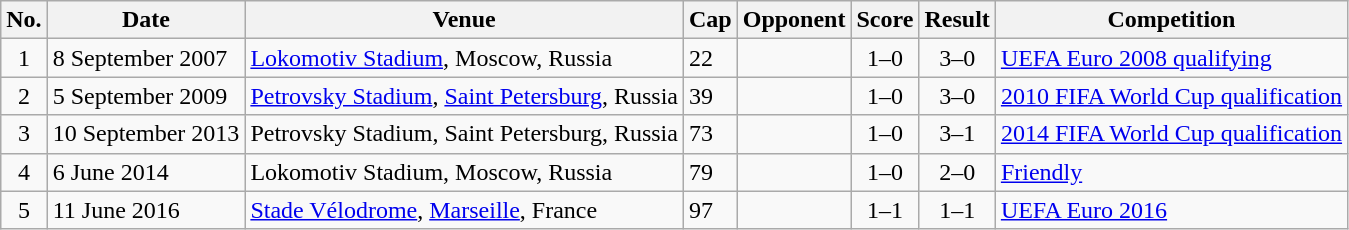<table class="wikitable sortable">
<tr>
<th scope="col">No.</th>
<th scope="col" data-sort-type="date">Date</th>
<th scope="col">Venue</th>
<th scope="col">Cap</th>
<th scope="col">Opponent</th>
<th scope="col">Score</th>
<th scope="col">Result</th>
<th scope="col">Competition</th>
</tr>
<tr>
<td align="center">1</td>
<td>8 September 2007</td>
<td><a href='#'>Lokomotiv Stadium</a>, Moscow, Russia</td>
<td>22</td>
<td></td>
<td align="center">1–0</td>
<td align="center">3–0</td>
<td><a href='#'>UEFA Euro 2008 qualifying</a></td>
</tr>
<tr>
<td align="center">2</td>
<td>5 September 2009</td>
<td><a href='#'>Petrovsky Stadium</a>, <a href='#'>Saint Petersburg</a>, Russia</td>
<td>39</td>
<td></td>
<td align="center">1–0</td>
<td align="center">3–0</td>
<td><a href='#'>2010 FIFA World Cup qualification</a></td>
</tr>
<tr>
<td align="center">3</td>
<td>10 September 2013</td>
<td>Petrovsky Stadium, Saint Petersburg, Russia</td>
<td>73</td>
<td></td>
<td align="center">1–0</td>
<td align="center">3–1</td>
<td><a href='#'>2014 FIFA World Cup qualification</a></td>
</tr>
<tr>
<td align="center">4</td>
<td>6 June 2014</td>
<td>Lokomotiv Stadium, Moscow, Russia</td>
<td>79</td>
<td></td>
<td align="center">1–0</td>
<td align="center">2–0</td>
<td><a href='#'>Friendly</a></td>
</tr>
<tr>
<td align="center">5</td>
<td>11 June 2016</td>
<td><a href='#'>Stade Vélodrome</a>, <a href='#'>Marseille</a>, France</td>
<td>97</td>
<td></td>
<td align="center">1–1</td>
<td align="center">1–1</td>
<td><a href='#'>UEFA Euro 2016</a></td>
</tr>
</table>
